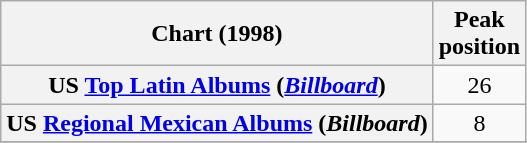<table class="wikitable sortable plainrowheaders" style="text-align:center;">
<tr>
<th scope="col">Chart (1998)</th>
<th scope="col">Peak<br>position</th>
</tr>
<tr>
<th scope="row">US <a href='#'>Top Latin Albums</a> (<a href='#'><em>Billboard</em></a>)</th>
<td>26</td>
</tr>
<tr>
<th scope="row">US <a href='#'>Regional Mexican Albums</a> (<em>Billboard</em>)</th>
<td>8</td>
</tr>
<tr>
</tr>
</table>
